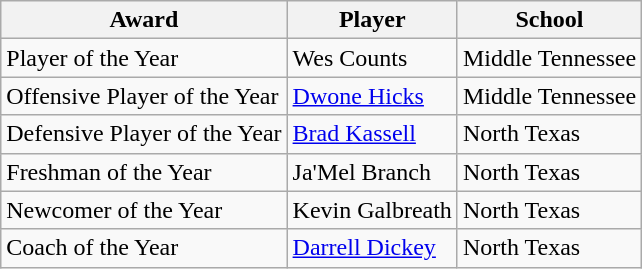<table class="wikitable sortable">
<tr>
<th>Award</th>
<th>Player</th>
<th>School</th>
</tr>
<tr>
<td>Player of the Year</td>
<td>Wes Counts</td>
<td>Middle Tennessee</td>
</tr>
<tr>
<td>Offensive Player of the Year</td>
<td><a href='#'>Dwone Hicks</a></td>
<td>Middle Tennessee</td>
</tr>
<tr>
<td>Defensive Player of the Year</td>
<td><a href='#'>Brad Kassell</a></td>
<td>North Texas</td>
</tr>
<tr>
<td>Freshman of the Year</td>
<td>Ja'Mel Branch</td>
<td>North Texas</td>
</tr>
<tr>
<td>Newcomer of the Year</td>
<td>Kevin Galbreath</td>
<td>North Texas</td>
</tr>
<tr>
<td>Coach of the Year</td>
<td><a href='#'>Darrell Dickey</a></td>
<td>North Texas</td>
</tr>
</table>
